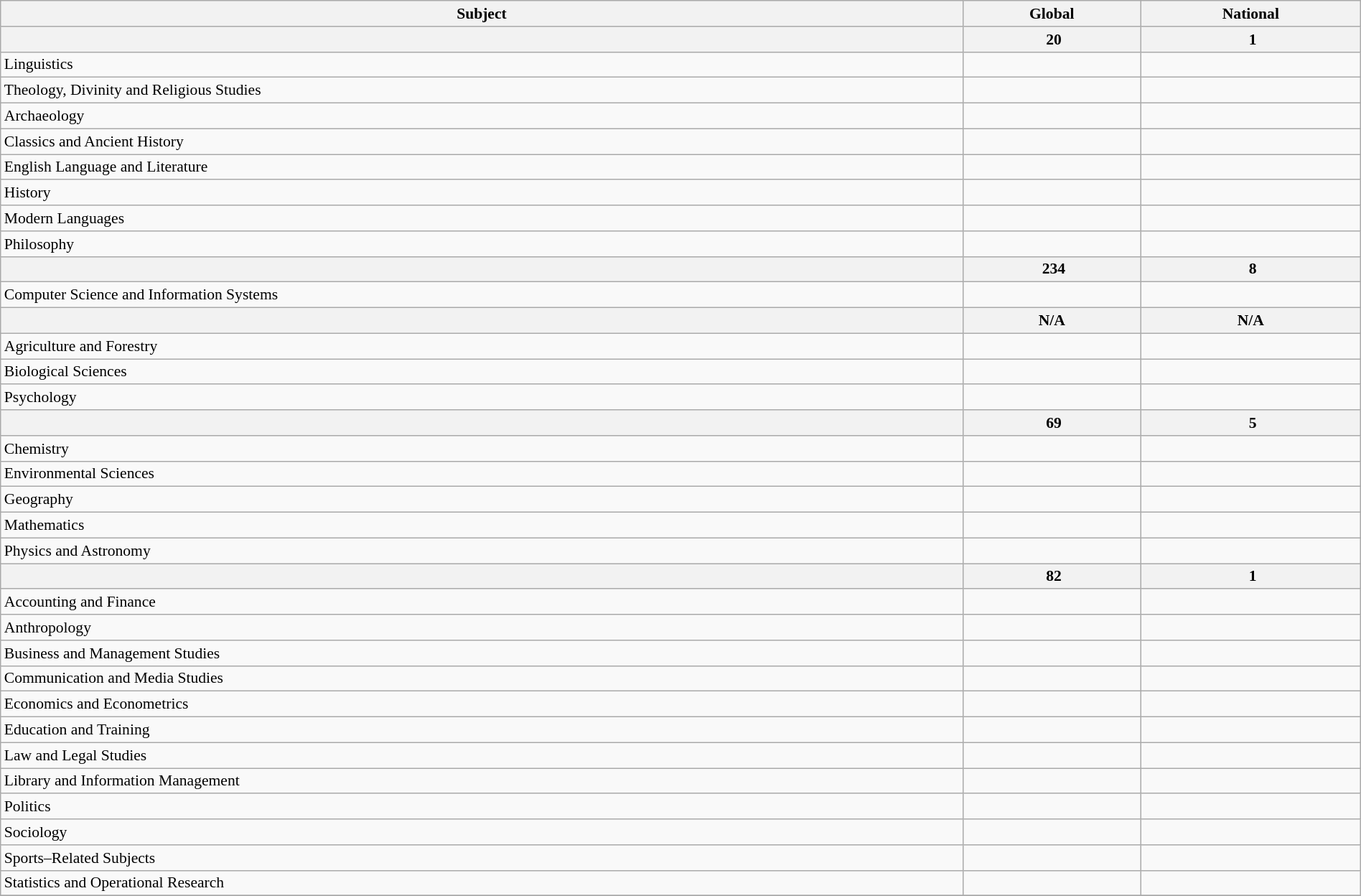<table class="wikitable sortable" style="width: 100%; font-size: 90%">
<tr>
<th>Subject</th>
<th>Global</th>
<th>National</th>
</tr>
<tr>
<th></th>
<th data-sort-value="20"> 20</th>
<th data-sort-value="1"> 1</th>
</tr>
<tr>
<td>Linguistics</td>
<td data-sort-value="34"></td>
<td data-sort-value="1"></td>
</tr>
<tr>
<td>Theology, Divinity and Religious Studies</td>
<td data-sort-value="30"></td>
<td data-sort-value="6"></td>
</tr>
<tr>
<td>Archaeology</td>
<td data-sort-value="51–100"></td>
<td data-sort-value="6–8"></td>
</tr>
<tr>
<td>Classics and Ancient History</td>
<td data-sort-value="11"></td>
<td data-sort-value="3"></td>
</tr>
<tr>
<td>English Language and Literature</td>
<td data-sort-value="44"></td>
<td data-sort-value="2"></td>
</tr>
<tr>
<td>History</td>
<td data-sort-value="35"></td>
<td data-sort-value="3"></td>
</tr>
<tr>
<td>Modern Languages</td>
<td data-sort-value="32"></td>
<td data-sort-value="2"></td>
</tr>
<tr>
<td>Philosophy</td>
<td data-sort-value="13"></td>
<td data-sort-value="2"></td>
</tr>
<tr>
<th></th>
<th data-sort-value="234"> 234</th>
<th data-sort-value="8"> 8</th>
</tr>
<tr>
<td>Computer Science and Information Systems</td>
<td data-sort-value="151–200"></td>
<td data-sort-value="7–8"></td>
</tr>
<tr>
<th></th>
<th>N/A</th>
<th>N/A</th>
</tr>
<tr>
<td>Agriculture and Forestry</td>
<td data-sort-value="101–150"></td>
<td data-sort-value="5–9"></td>
</tr>
<tr>
<td>Biological Sciences</td>
<td data-sort-value="126"></td>
<td data-sort-value="9"></td>
</tr>
<tr>
<td>Psychology</td>
<td data-sort-value="55"></td>
<td data-sort-value="1"></td>
</tr>
<tr>
<th></th>
<th data-sort-value="69"> 69</th>
<th data-sort-value="5"> 5</th>
</tr>
<tr>
<td>Chemistry</td>
<td data-sort-value="145"></td>
<td data-sort-value="12"></td>
</tr>
<tr>
<td>Environmental Sciences</td>
<td data-sort-value="66"></td>
<td data-sort-value="1"></td>
</tr>
<tr>
<td>Geography</td>
<td data-sort-value="12"></td>
<td data-sort-value="1"></td>
</tr>
<tr>
<td>Mathematics</td>
<td data-sort-value="80"></td>
<td data-sort-value="4"></td>
</tr>
<tr>
<td>Physics and Astronomy</td>
<td data-sort-value="107"></td>
<td data-sort-value="8"></td>
</tr>
<tr>
<th></th>
<th data-sort-value="82"> 82</th>
<th data-sort-value="1"> 1</th>
</tr>
<tr>
<td>Accounting and Finance</td>
<td data-sort-value="101–150"></td>
<td data-sort-value="2–4"></td>
</tr>
<tr>
<td>Anthropology</td>
<td data-sort-value="30"></td>
<td data-sort-value="1"></td>
</tr>
<tr>
<td>Business and Management Studies</td>
<td data-sort-value="201–250"></td>
<td data-sort-value="5–8"></td>
</tr>
<tr>
<td>Communication and Media Studies</td>
<td data-sort-value="101–150"></td>
<td data-sort-value="3–7"></td>
</tr>
<tr>
<td>Economics and Econometrics</td>
<td data-sort-value="78"></td>
<td data-sort-value="4"></td>
</tr>
<tr>
<td>Education and Training</td>
<td data-sort-value="89"></td>
<td data-sort-value="1"></td>
</tr>
<tr>
<td>Law and Legal Studies</td>
<td data-sort-value="39"></td>
<td data-sort-value="1"></td>
</tr>
<tr>
<td>Library and Information Management</td>
<td data-sort-value="49"></td>
<td data-sort-value="1"></td>
</tr>
<tr>
<td>Politics</td>
<td data-sort-value="51–100"></td>
<td data-sort-value="2–4"></td>
</tr>
<tr>
<td>Sociology</td>
<td data-sort-value="31"></td>
<td data-sort-value="2"></td>
</tr>
<tr>
<td>Sports–Related Subjects</td>
<td data-sort-value="101–140"></td>
<td data-sort-value="1–2"></td>
</tr>
<tr>
<td>Statistics and Operational Research</td>
<td data-sort-value="51–100"></td>
<td data-sort-value="2–4"></td>
</tr>
<tr>
</tr>
</table>
